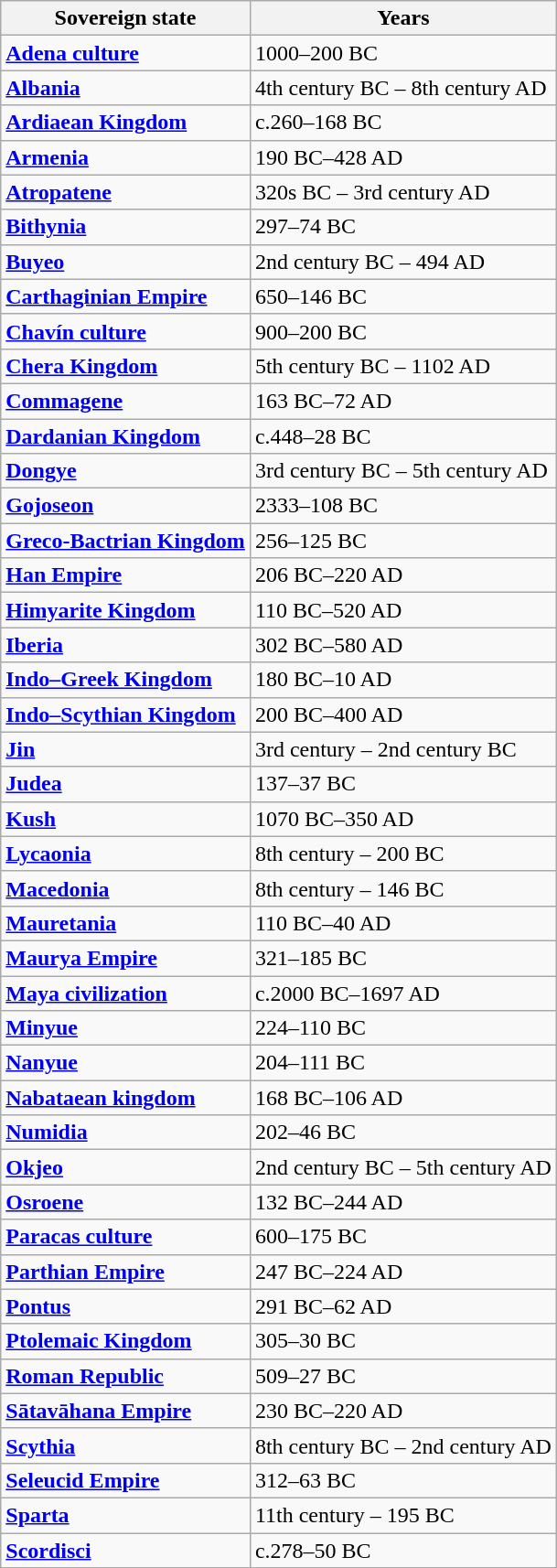<table class=wikitable border="1">
<tr>
<th>Sovereign state</th>
<th>Years</th>
</tr>
<tr>
<td><strong><a href='#'>Adena culture</a></strong></td>
<td>1000–200 BC</td>
</tr>
<tr>
<td><strong><a href='#'>Albania</a></strong></td>
<td>4th century BC – 8th century AD</td>
</tr>
<tr>
<td><strong><a href='#'>Ardiaean Kingdom</a></strong></td>
<td>c.260–168 BC</td>
</tr>
<tr>
<td><strong><a href='#'>Armenia</a></strong></td>
<td>190 BC–428 AD</td>
</tr>
<tr>
<td><strong><a href='#'>Atropatene</a></strong></td>
<td>320s BC – 3rd century AD</td>
</tr>
<tr>
<td><strong><a href='#'>Bithynia</a></strong></td>
<td>297–74 BC</td>
</tr>
<tr>
<td><strong><a href='#'>Buyeo</a></strong></td>
<td>2nd century BC – 494 AD</td>
</tr>
<tr>
<td><strong><a href='#'>Carthaginian Empire</a></strong></td>
<td>650–146 BC</td>
</tr>
<tr>
<td><strong><a href='#'>Chavín culture</a></strong></td>
<td>900–200 BC</td>
</tr>
<tr>
<td><strong><a href='#'>Chera Kingdom</a></strong></td>
<td>5th century BC – 1102 AD</td>
</tr>
<tr>
<td><strong><a href='#'>Commagene</a></strong></td>
<td>163 BC–72 AD</td>
</tr>
<tr>
<td><strong><a href='#'>Dardanian Kingdom</a></strong></td>
<td>c.448–28 BC</td>
</tr>
<tr>
<td><strong><a href='#'>Dongye</a></strong></td>
<td>3rd century BC – 5th century AD</td>
</tr>
<tr>
<td><strong><a href='#'>Gojoseon</a></strong></td>
<td>2333–108 BC</td>
</tr>
<tr>
<td><strong><a href='#'>Greco-Bactrian Kingdom</a></strong></td>
<td>256–125 BC</td>
</tr>
<tr>
<td><strong><a href='#'>Han Empire</a></strong></td>
<td>206 BC–220 AD</td>
</tr>
<tr>
<td><strong><a href='#'>Himyarite Kingdom</a></strong></td>
<td>110 BC–520 AD</td>
</tr>
<tr>
<td><strong><a href='#'>Iberia</a></strong></td>
<td>302 BC–580 AD</td>
</tr>
<tr>
<td><strong><a href='#'>Indo–Greek Kingdom</a></strong></td>
<td>180 BC–10 AD</td>
</tr>
<tr>
<td><strong><a href='#'>Indo–Scythian Kingdom</a></strong></td>
<td>200 BC–400 AD</td>
</tr>
<tr>
<td><strong><a href='#'>Jin</a></strong></td>
<td>3rd century – 2nd century BC</td>
</tr>
<tr>
<td><strong><a href='#'>Judea</a></strong></td>
<td>137–37 BC</td>
</tr>
<tr>
<td><strong><a href='#'>Kush</a></strong></td>
<td>1070 BC–350 AD</td>
</tr>
<tr>
<td><strong><a href='#'>Lycaonia</a></strong></td>
<td>8th century – 200 BC</td>
</tr>
<tr>
<td><strong><a href='#'>Macedonia</a></strong></td>
<td>8th century – 146 BC</td>
</tr>
<tr>
<td><strong><a href='#'>Mauretania</a></strong></td>
<td>110 BC–40 AD</td>
</tr>
<tr>
<td><strong><a href='#'>Maurya Empire</a></strong></td>
<td>321–185 BC</td>
</tr>
<tr>
<td><strong><a href='#'>Maya civilization</a></strong></td>
<td>c.2000 BC–1697 AD</td>
</tr>
<tr>
<td><strong><a href='#'>Minyue</a></strong></td>
<td>224–110 BC</td>
</tr>
<tr>
<td><strong><a href='#'>Nanyue</a></strong></td>
<td>204–111 BC</td>
</tr>
<tr>
<td><strong><a href='#'>Nabataean kingdom</a></strong></td>
<td>168 BC–106 AD</td>
</tr>
<tr>
<td><strong><a href='#'>Numidia</a></strong></td>
<td>202–46 BC</td>
</tr>
<tr>
<td><strong><a href='#'>Okjeo</a></strong></td>
<td>2nd century BC – 5th century AD</td>
</tr>
<tr>
<td><strong><a href='#'>Osroene</a></strong></td>
<td>132 BC–244 AD</td>
</tr>
<tr>
<td><strong><a href='#'>Paracas culture</a></strong></td>
<td>600–175 BC</td>
</tr>
<tr>
<td><strong><a href='#'>Parthian Empire</a></strong></td>
<td>247 BC–224 AD</td>
</tr>
<tr>
<td><strong><a href='#'>Pontus</a></strong></td>
<td>291 BC–62 AD</td>
</tr>
<tr>
<td><strong><a href='#'>Ptolemaic Kingdom</a></strong></td>
<td>305–30 BC</td>
</tr>
<tr>
<td><strong><a href='#'>Roman Republic</a></strong></td>
<td>509–27 BC</td>
</tr>
<tr>
<td><strong><a href='#'>Sātavāhana Empire</a></strong></td>
<td>230 BC–220 AD</td>
</tr>
<tr>
<td><strong><a href='#'>Scythia</a></strong></td>
<td>8th century BC – 2nd century AD</td>
</tr>
<tr>
<td><strong><a href='#'>Seleucid Empire</a></strong></td>
<td>312–63 BC</td>
</tr>
<tr>
<td><strong><a href='#'>Sparta</a></strong></td>
<td>11th century – 195 BC</td>
</tr>
<tr>
<td><strong><a href='#'>Scordisci</a></strong></td>
<td>c.278–50 BC</td>
</tr>
</table>
